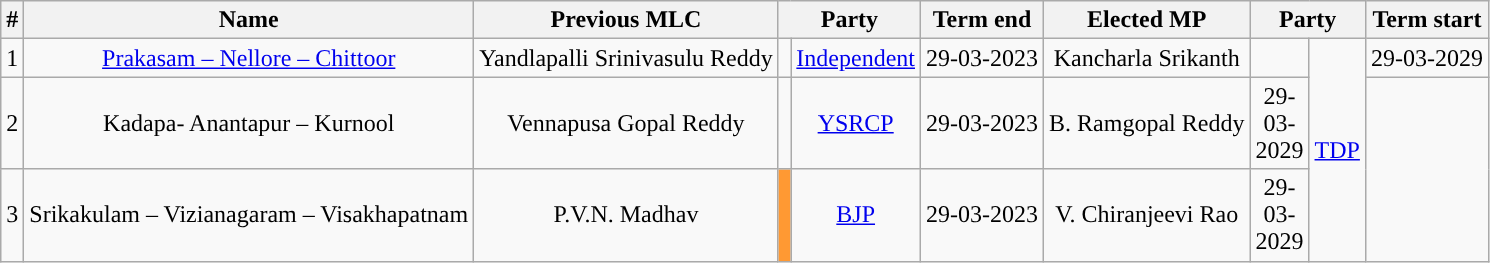<table class="wikitable" style="text-align:center;">
<tr>
<th>#</th>
<th>Name</th>
<th>Previous MLC</th>
<th colspan="2">Party</th>
<th>Term end</th>
<th>Elected MP</th>
<th colspan="2">Party</th>
<th>Term start</th>
</tr>
<tr>
<td>1</td>
<td><a href='#'>Prakasam – Nellore – Chittoor</a></td>
<td>Yandlapalli Srinivasulu Reddy</td>
<td width="1px"></td>
<td><a href='#'>Independent</a></td>
<td>29-03-2023</td>
<td>Kancharla Srikanth</td>
<td width="1px"></td>
<td rowspan=3><a href='#'>TDP</a></td>
<td>29-03-2029</td>
</tr>
<tr>
<td>2</td>
<td>Kadapa- Anantapur – Kurnool</td>
<td>Vennapusa Gopal Reddy</td>
<td width="1px"></td>
<td><a href='#'>YSRCP</a></td>
<td>29-03-2023</td>
<td>B. Ramgopal Reddy</td>
<td>29-03-2029</td>
</tr>
<tr>
<td>3</td>
<td>Srikakulam – Vizianagaram – Visakhapatnam</td>
<td>P.V.N. Madhav</td>
<td bgcolor=#FF9933></td>
<td><a href='#'>BJP</a></td>
<td>29-03-2023</td>
<td>V. Chiranjeevi Rao</td>
<td>29-03-2029</td>
</tr>
</table>
